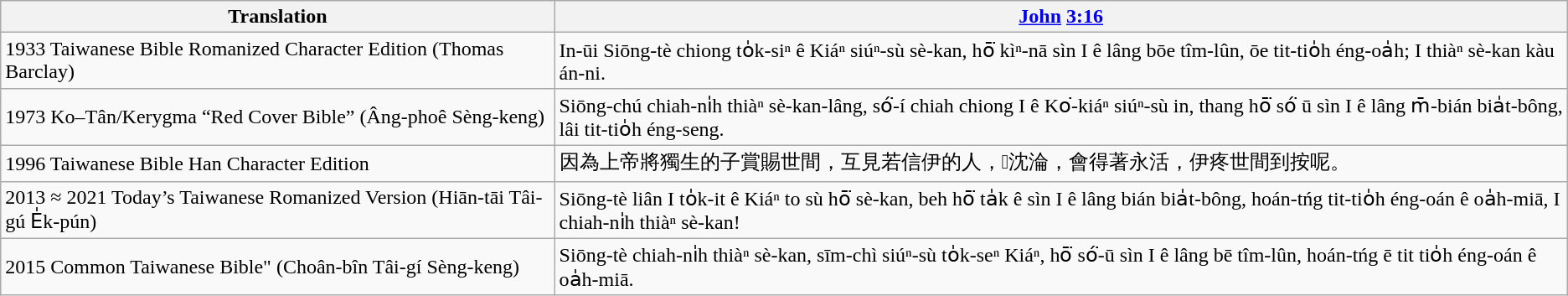<table class="wikitable sortable">
<tr>
<th>Translation</th>
<th><a href='#'>John</a> <a href='#'>3:16</a></th>
</tr>
<tr>
<td>1933 Taiwanese Bible Romanized Character Edition (Thomas Barclay)</td>
<td>In-ūi Siōng-tè chiong to̍k-siⁿ ê Kiáⁿ siúⁿ-sù sè-kan, hō͘ kìⁿ-nā sìn I ê lâng bōe tîm-lûn, ōe tit-tio̍h éng-oa̍h; I thiàⁿ sè-kan kàu án-ni.</td>
</tr>
<tr>
<td>1973 Ko–Tân/Kerygma “Red Cover Bible” (Âng-phoê Sèng-keng)</td>
<td>Siōng-chú chiah-ni̍h thiàⁿ sè-kan-lâng, só͘-í chiah chiong I ê Ko͘-kiáⁿ siúⁿ-sù in, thang hō͘ só͘ ū sìn I ê lâng m̄-bián bia̍t-bông, lâi tit-tio̍h éng-seng.</td>
</tr>
<tr>
<td>1996 Taiwanese Bible Han Character Edition</td>
<td>因為上帝將獨生的子賞賜世間，互見若信伊的人，𣍐沈淪，會得著永活，伊疼世間到按呢。</td>
</tr>
<tr>
<td>2013 ≈ 2021 Today’s Taiwanese Romanized Version (Hiān-tāi Tâi-gú E̍k-pún)</td>
<td>Siōng-tè liân I to̍k-it ê Kiáⁿ to sù hō͘ sè-kan, beh hō͘ ta̍k ê sìn I ê lâng bián bia̍t-bông, hoán-tńg tit-tio̍h éng-oán ê oa̍h-miā, I chiah-ni̍h thiàⁿ sè-kan!</td>
</tr>
<tr>
<td>2015 Common Taiwanese Bible" (Choân-bîn Tâi-gí Sèng-keng)</td>
<td>Siōng-tè chiah-ni̍h thiàⁿ sè-kan, sīm-chì siúⁿ-sù to̍k-seⁿ Kiáⁿ, hō͘ só͘-ū sìn I ê lâng bē tîm-lûn, hoán-tńg ē tit tio̍h éng-oán ê oa̍h-miā.</td>
</tr>
</table>
